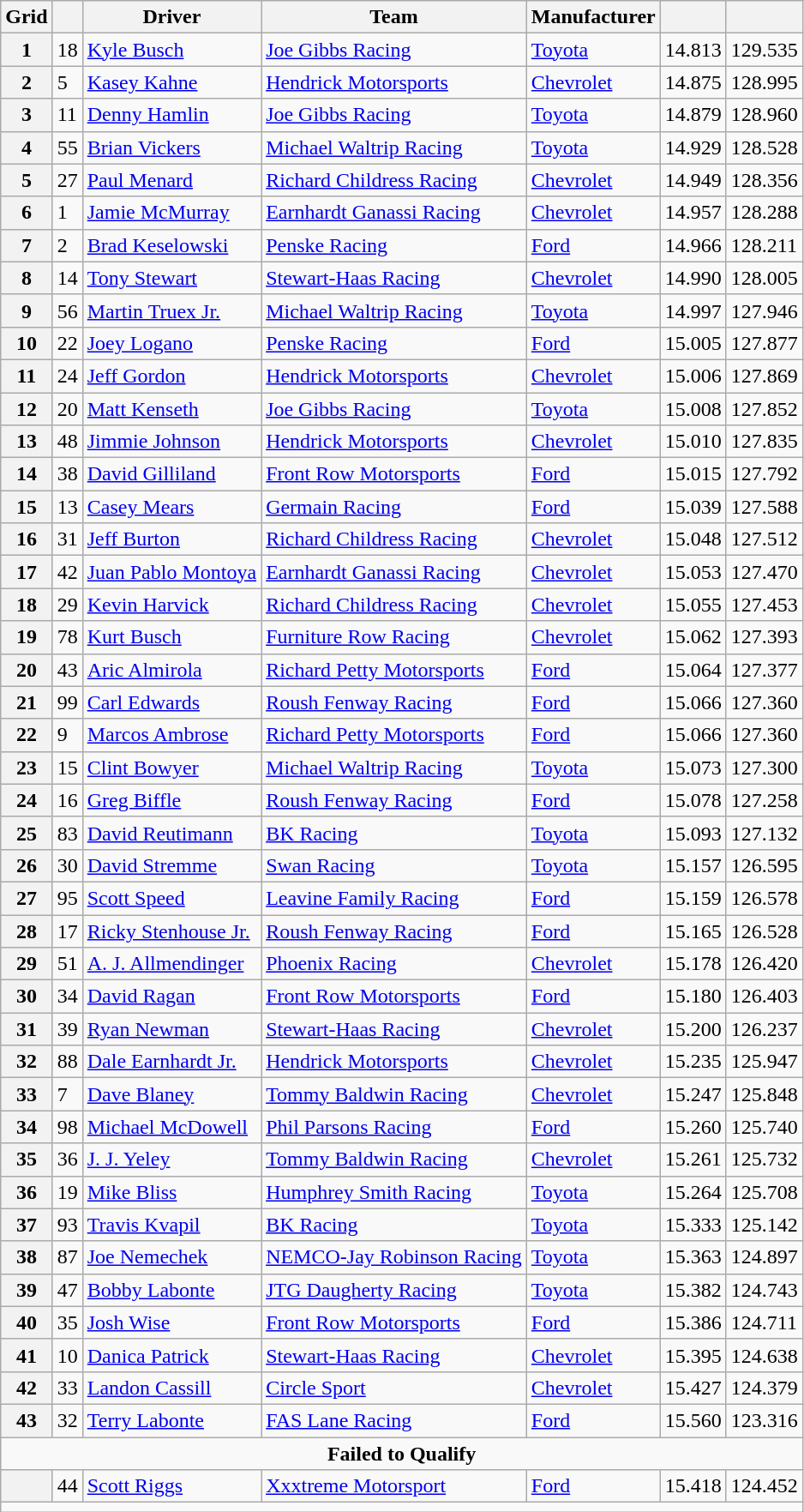<table class="wikitable">
<tr>
<th>Grid</th>
<th></th>
<th>Driver</th>
<th>Team</th>
<th>Manufacturer</th>
<th></th>
<th></th>
</tr>
<tr>
<th>1</th>
<td>18</td>
<td><a href='#'>Kyle Busch</a></td>
<td><a href='#'>Joe Gibbs Racing</a></td>
<td><a href='#'>Toyota</a></td>
<td>14.813</td>
<td>129.535</td>
</tr>
<tr>
<th>2</th>
<td>5</td>
<td><a href='#'>Kasey Kahne</a></td>
<td><a href='#'>Hendrick Motorsports</a></td>
<td><a href='#'>Chevrolet</a></td>
<td>14.875</td>
<td>128.995</td>
</tr>
<tr>
<th>3</th>
<td>11</td>
<td><a href='#'>Denny Hamlin</a></td>
<td><a href='#'>Joe Gibbs Racing</a></td>
<td><a href='#'>Toyota</a></td>
<td>14.879</td>
<td>128.960</td>
</tr>
<tr>
<th>4</th>
<td>55</td>
<td><a href='#'>Brian Vickers</a></td>
<td><a href='#'>Michael Waltrip Racing</a></td>
<td><a href='#'>Toyota</a></td>
<td>14.929</td>
<td>128.528</td>
</tr>
<tr>
<th>5</th>
<td>27</td>
<td><a href='#'>Paul Menard</a></td>
<td><a href='#'>Richard Childress Racing</a></td>
<td><a href='#'>Chevrolet</a></td>
<td>14.949</td>
<td>128.356</td>
</tr>
<tr>
<th>6</th>
<td>1</td>
<td><a href='#'>Jamie McMurray</a></td>
<td><a href='#'>Earnhardt Ganassi Racing</a></td>
<td><a href='#'>Chevrolet</a></td>
<td>14.957</td>
<td>128.288</td>
</tr>
<tr>
<th>7</th>
<td>2</td>
<td><a href='#'>Brad Keselowski</a></td>
<td><a href='#'>Penske Racing</a></td>
<td><a href='#'>Ford</a></td>
<td>14.966</td>
<td>128.211</td>
</tr>
<tr>
<th>8</th>
<td>14</td>
<td><a href='#'>Tony Stewart</a></td>
<td><a href='#'>Stewart-Haas Racing</a></td>
<td><a href='#'>Chevrolet</a></td>
<td>14.990</td>
<td>128.005</td>
</tr>
<tr>
<th>9</th>
<td>56</td>
<td><a href='#'>Martin Truex Jr.</a></td>
<td><a href='#'>Michael Waltrip Racing</a></td>
<td><a href='#'>Toyota</a></td>
<td>14.997</td>
<td>127.946</td>
</tr>
<tr>
<th>10</th>
<td>22</td>
<td><a href='#'>Joey Logano</a></td>
<td><a href='#'>Penske Racing</a></td>
<td><a href='#'>Ford</a></td>
<td>15.005</td>
<td>127.877</td>
</tr>
<tr>
<th>11</th>
<td>24</td>
<td><a href='#'>Jeff Gordon</a></td>
<td><a href='#'>Hendrick Motorsports</a></td>
<td><a href='#'>Chevrolet</a></td>
<td>15.006</td>
<td>127.869</td>
</tr>
<tr>
<th>12</th>
<td>20</td>
<td><a href='#'>Matt Kenseth</a></td>
<td><a href='#'>Joe Gibbs Racing</a></td>
<td><a href='#'>Toyota</a></td>
<td>15.008</td>
<td>127.852</td>
</tr>
<tr>
<th>13</th>
<td>48</td>
<td><a href='#'>Jimmie Johnson</a></td>
<td><a href='#'>Hendrick Motorsports</a></td>
<td><a href='#'>Chevrolet</a></td>
<td>15.010</td>
<td>127.835</td>
</tr>
<tr>
<th>14</th>
<td>38</td>
<td><a href='#'>David Gilliland</a></td>
<td><a href='#'>Front Row Motorsports</a></td>
<td><a href='#'>Ford</a></td>
<td>15.015</td>
<td>127.792</td>
</tr>
<tr>
<th>15</th>
<td>13</td>
<td><a href='#'>Casey Mears</a></td>
<td><a href='#'>Germain Racing</a></td>
<td><a href='#'>Ford</a></td>
<td>15.039</td>
<td>127.588</td>
</tr>
<tr>
<th>16</th>
<td>31</td>
<td><a href='#'>Jeff Burton</a></td>
<td><a href='#'>Richard Childress Racing</a></td>
<td><a href='#'>Chevrolet</a></td>
<td>15.048</td>
<td>127.512</td>
</tr>
<tr>
<th>17</th>
<td>42</td>
<td><a href='#'>Juan Pablo Montoya</a></td>
<td><a href='#'>Earnhardt Ganassi Racing</a></td>
<td><a href='#'>Chevrolet</a></td>
<td>15.053</td>
<td>127.470</td>
</tr>
<tr>
<th>18</th>
<td>29</td>
<td><a href='#'>Kevin Harvick</a></td>
<td><a href='#'>Richard Childress Racing</a></td>
<td><a href='#'>Chevrolet</a></td>
<td>15.055</td>
<td>127.453</td>
</tr>
<tr>
<th>19</th>
<td>78</td>
<td><a href='#'>Kurt Busch</a></td>
<td><a href='#'>Furniture Row Racing</a></td>
<td><a href='#'>Chevrolet</a></td>
<td>15.062</td>
<td>127.393</td>
</tr>
<tr>
<th>20</th>
<td>43</td>
<td><a href='#'>Aric Almirola</a></td>
<td><a href='#'>Richard Petty Motorsports</a></td>
<td><a href='#'>Ford</a></td>
<td>15.064</td>
<td>127.377</td>
</tr>
<tr>
<th>21</th>
<td>99</td>
<td><a href='#'>Carl Edwards</a></td>
<td><a href='#'>Roush Fenway Racing</a></td>
<td><a href='#'>Ford</a></td>
<td>15.066</td>
<td>127.360</td>
</tr>
<tr>
<th>22</th>
<td>9</td>
<td><a href='#'>Marcos Ambrose</a></td>
<td><a href='#'>Richard Petty Motorsports</a></td>
<td><a href='#'>Ford</a></td>
<td>15.066</td>
<td>127.360</td>
</tr>
<tr>
<th>23</th>
<td>15</td>
<td><a href='#'>Clint Bowyer</a></td>
<td><a href='#'>Michael Waltrip Racing</a></td>
<td><a href='#'>Toyota</a></td>
<td>15.073</td>
<td>127.300</td>
</tr>
<tr>
<th>24</th>
<td>16</td>
<td><a href='#'>Greg Biffle</a></td>
<td><a href='#'>Roush Fenway Racing</a></td>
<td><a href='#'>Ford</a></td>
<td>15.078</td>
<td>127.258</td>
</tr>
<tr>
<th>25</th>
<td>83</td>
<td><a href='#'>David Reutimann</a></td>
<td><a href='#'>BK Racing</a></td>
<td><a href='#'>Toyota</a></td>
<td>15.093</td>
<td>127.132</td>
</tr>
<tr>
<th>26</th>
<td>30</td>
<td><a href='#'>David Stremme</a></td>
<td><a href='#'>Swan Racing</a></td>
<td><a href='#'>Toyota</a></td>
<td>15.157</td>
<td>126.595</td>
</tr>
<tr>
<th>27</th>
<td>95</td>
<td><a href='#'>Scott Speed</a></td>
<td><a href='#'>Leavine Family Racing</a></td>
<td><a href='#'>Ford</a></td>
<td>15.159</td>
<td>126.578</td>
</tr>
<tr>
<th>28</th>
<td>17</td>
<td><a href='#'>Ricky Stenhouse Jr.</a></td>
<td><a href='#'>Roush Fenway Racing</a></td>
<td><a href='#'>Ford</a></td>
<td>15.165</td>
<td>126.528</td>
</tr>
<tr>
<th>29</th>
<td>51</td>
<td><a href='#'>A. J. Allmendinger</a></td>
<td><a href='#'>Phoenix Racing</a></td>
<td><a href='#'>Chevrolet</a></td>
<td>15.178</td>
<td>126.420</td>
</tr>
<tr>
<th>30</th>
<td>34</td>
<td><a href='#'>David Ragan</a></td>
<td><a href='#'>Front Row Motorsports</a></td>
<td><a href='#'>Ford</a></td>
<td>15.180</td>
<td>126.403</td>
</tr>
<tr>
<th>31</th>
<td>39</td>
<td><a href='#'>Ryan Newman</a></td>
<td><a href='#'>Stewart-Haas Racing</a></td>
<td><a href='#'>Chevrolet</a></td>
<td>15.200</td>
<td>126.237</td>
</tr>
<tr>
<th>32</th>
<td>88</td>
<td><a href='#'>Dale Earnhardt Jr.</a></td>
<td><a href='#'>Hendrick Motorsports</a></td>
<td><a href='#'>Chevrolet</a></td>
<td>15.235</td>
<td>125.947</td>
</tr>
<tr>
<th>33</th>
<td>7</td>
<td><a href='#'>Dave Blaney</a></td>
<td><a href='#'>Tommy Baldwin Racing</a></td>
<td><a href='#'>Chevrolet</a></td>
<td>15.247</td>
<td>125.848</td>
</tr>
<tr>
<th>34</th>
<td>98</td>
<td><a href='#'>Michael McDowell</a></td>
<td><a href='#'>Phil Parsons Racing</a></td>
<td><a href='#'>Ford</a></td>
<td>15.260</td>
<td>125.740</td>
</tr>
<tr>
<th>35</th>
<td>36</td>
<td><a href='#'>J. J. Yeley</a></td>
<td><a href='#'>Tommy Baldwin Racing</a></td>
<td><a href='#'>Chevrolet</a></td>
<td>15.261</td>
<td>125.732</td>
</tr>
<tr>
<th>36</th>
<td>19</td>
<td><a href='#'>Mike Bliss</a></td>
<td><a href='#'>Humphrey Smith Racing</a></td>
<td><a href='#'>Toyota</a></td>
<td>15.264</td>
<td>125.708</td>
</tr>
<tr>
<th>37</th>
<td>93</td>
<td><a href='#'>Travis Kvapil</a></td>
<td><a href='#'>BK Racing</a></td>
<td><a href='#'>Toyota</a></td>
<td>15.333</td>
<td>125.142</td>
</tr>
<tr>
<th>38</th>
<td>87</td>
<td><a href='#'>Joe Nemechek</a></td>
<td><a href='#'>NEMCO-Jay Robinson Racing</a></td>
<td><a href='#'>Toyota</a></td>
<td>15.363</td>
<td>124.897</td>
</tr>
<tr>
<th>39</th>
<td>47</td>
<td><a href='#'>Bobby Labonte</a></td>
<td><a href='#'>JTG Daugherty Racing</a></td>
<td><a href='#'>Toyota</a></td>
<td>15.382</td>
<td>124.743</td>
</tr>
<tr>
<th>40</th>
<td>35</td>
<td><a href='#'>Josh Wise</a></td>
<td><a href='#'>Front Row Motorsports</a></td>
<td><a href='#'>Ford</a></td>
<td>15.386</td>
<td>124.711</td>
</tr>
<tr>
<th>41</th>
<td>10</td>
<td><a href='#'>Danica Patrick</a></td>
<td><a href='#'>Stewart-Haas Racing</a></td>
<td><a href='#'>Chevrolet</a></td>
<td>15.395</td>
<td>124.638</td>
</tr>
<tr>
<th>42</th>
<td>33</td>
<td><a href='#'>Landon Cassill</a></td>
<td><a href='#'>Circle Sport</a></td>
<td><a href='#'>Chevrolet</a></td>
<td>15.427</td>
<td>124.379</td>
</tr>
<tr>
<th>43</th>
<td>32</td>
<td><a href='#'>Terry Labonte</a></td>
<td><a href='#'>FAS Lane Racing</a></td>
<td><a href='#'>Ford</a></td>
<td>15.560</td>
<td>123.316</td>
</tr>
<tr>
<td colspan="7" style="text-align:center;"><strong>Failed to Qualify</strong></td>
</tr>
<tr>
<th></th>
<td>44</td>
<td><a href='#'>Scott Riggs</a></td>
<td><a href='#'>Xxxtreme Motorsport</a></td>
<td><a href='#'>Ford</a></td>
<td>15.418</td>
<td>124.452</td>
</tr>
<tr>
<td colspan="8"></td>
</tr>
</table>
